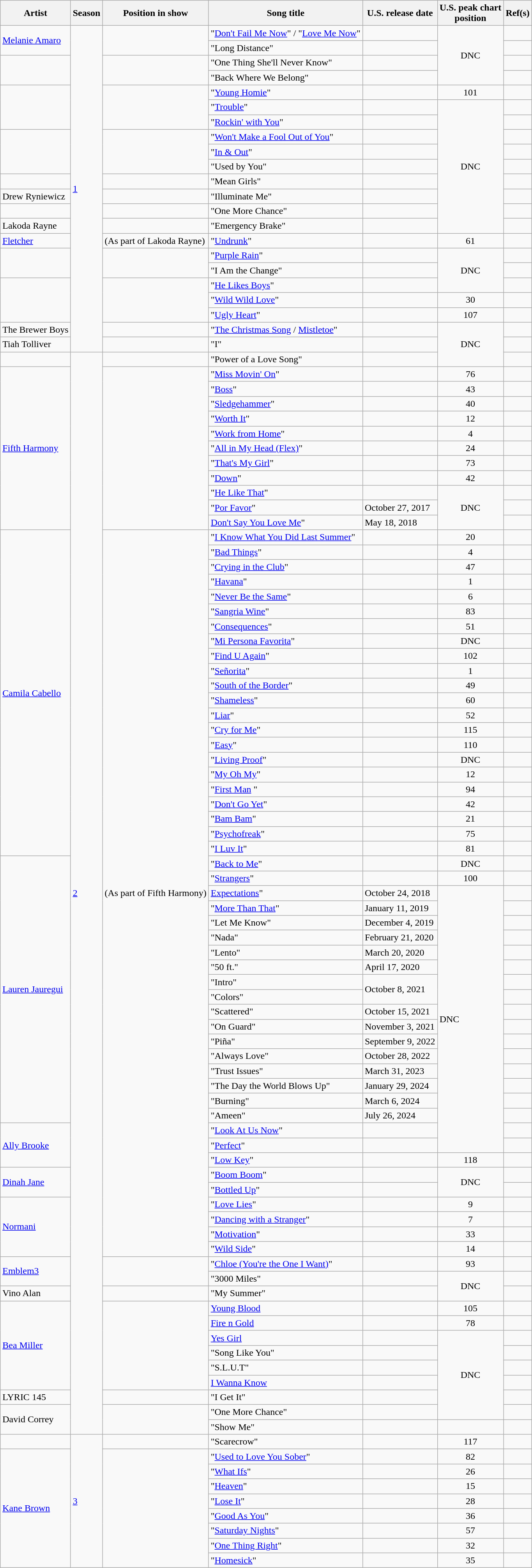<table class="wikitable sortable">
<tr>
<th>Artist</th>
<th>Season</th>
<th>Position in show</th>
<th>Song title</th>
<th>U.S. release date</th>
<th>U.S. peak chart<br>position</th>
<th class="unsortable">Ref(s)</th>
</tr>
<tr>
<td rowspan="2"><a href='#'>Melanie Amaro</a></td>
<td rowspan="22"><a href='#'>1</a></td>
<td rowspan="2"></td>
<td>"<a href='#'>Don't Fail Me Now</a>" / "<a href='#'>Love Me Now</a>"</td>
<td></td>
<td style="text-align:center;"rowspan="4">DNC</td>
<td></td>
</tr>
<tr>
<td>"Long Distance"</td>
<td></td>
<td></td>
</tr>
<tr>
<td rowspan=2></td>
<td rowspan=2></td>
<td>"One Thing She'll Never Know"</td>
<td></td>
<td></td>
</tr>
<tr>
<td>"Back Where We Belong"</td>
<td></td>
<td></td>
</tr>
<tr>
<td rowspan=3></td>
<td rowspan=3></td>
<td>"<a href='#'>Young Homie</a>"</td>
<td></td>
<td style="text-align:center;">101</td>
<td></td>
</tr>
<tr>
<td>"<a href='#'>Trouble</a>"</td>
<td></td>
<td style="text-align:center;" rowspan="9">DNC</td>
<td></td>
</tr>
<tr>
<td>"<a href='#'>Rockin' with You</a>"</td>
<td></td>
<td></td>
</tr>
<tr>
<td rowspan=3></td>
<td rowspan=3></td>
<td>"<a href='#'>Won't Make a Fool Out of You</a>"</td>
<td></td>
<td></td>
</tr>
<tr>
<td>"<a href='#'>In & Out</a>"</td>
<td></td>
<td></td>
</tr>
<tr>
<td>"Used by You"</td>
<td></td>
<td></td>
</tr>
<tr>
<td></td>
<td></td>
<td>"Mean Girls"</td>
<td></td>
<td></td>
</tr>
<tr>
<td>Drew Ryniewicz</td>
<td></td>
<td>"Illuminate Me"</td>
<td></td>
<td></td>
</tr>
<tr>
<td></td>
<td></td>
<td>"One More Chance"</td>
<td></td>
<td></td>
</tr>
<tr>
<td>Lakoda Rayne</td>
<td></td>
<td>"Emergency Brake"</td>
<td></td>
<td></td>
</tr>
<tr>
<td><a href='#'>Fletcher</a></td>
<td> (As part of Lakoda Rayne)</td>
<td>"<a href='#'>Undrunk</a>"</td>
<td></td>
<td style="text-align:center;">61</td>
<td></td>
</tr>
<tr>
<td rowspan=2></td>
<td rowspan=2></td>
<td>"<a href='#'>Purple Rain</a>"</td>
<td></td>
<td style="text-align:center;" rowspan=3>DNC</td>
<td></td>
</tr>
<tr>
<td>"I Am the Change"</td>
<td></td>
<td></td>
</tr>
<tr>
<td rowspan=3></td>
<td rowspan=3></td>
<td>"<a href='#'>He Likes Boys</a>"</td>
<td></td>
<td></td>
</tr>
<tr>
<td>"<a href='#'>Wild Wild Love</a>"</td>
<td></td>
<td style="text-align:center;">30</td>
<td></td>
</tr>
<tr>
<td>"<a href='#'>Ugly Heart</a>"</td>
<td></td>
<td style="text-align:center;">107</td>
<td></td>
</tr>
<tr>
<td>The Brewer Boys</td>
<td></td>
<td>"<a href='#'>The Christmas Song</a> / <a href='#'>Mistletoe</a>"</td>
<td></td>
<td style="text-align:center;" rowspan="3">DNC</td>
<td></td>
</tr>
<tr>
<td>Tiah Tolliver</td>
<td></td>
<td>"I"</td>
<td></td>
<td></td>
</tr>
<tr>
<td></td>
<td rowspan="73"><a href='#'>2</a></td>
<td></td>
<td>"Power of a Love Song"</td>
<td></td>
<td></td>
</tr>
<tr>
<td rowspan="11"><a href='#'>Fifth Harmony</a></td>
<td rowspan="11"></td>
<td>"<a href='#'>Miss Movin' On</a>"</td>
<td></td>
<td style="text-align:center;">76</td>
<td></td>
</tr>
<tr>
<td>"<a href='#'>Boss</a>"</td>
<td></td>
<td style="text-align:center;">43</td>
<td></td>
</tr>
<tr>
<td>"<a href='#'>Sledgehammer</a>"</td>
<td></td>
<td style="text-align:center;">40</td>
<td></td>
</tr>
<tr>
<td>"<a href='#'>Worth It</a>"</td>
<td></td>
<td style="text-align:center;">12</td>
<td></td>
</tr>
<tr>
<td>"<a href='#'>Work from Home</a>"</td>
<td></td>
<td style="text-align:center;">4</td>
<td></td>
</tr>
<tr>
<td>"<a href='#'>All in My Head (Flex)</a>"</td>
<td></td>
<td style="text-align:center;">24</td>
<td></td>
</tr>
<tr>
<td>"<a href='#'>That's My Girl</a>"</td>
<td></td>
<td style="text-align:center;">73</td>
<td></td>
</tr>
<tr>
<td>"<a href='#'>Down</a>"</td>
<td></td>
<td style="text-align:center;">42</td>
<td></td>
</tr>
<tr>
<td>"<a href='#'>He Like That</a>"</td>
<td></td>
<td rowspan="3" style="text-align:center;">DNC</td>
<td></td>
</tr>
<tr>
<td>"<a href='#'>Por Favor</a>"</td>
<td>October 27, 2017</td>
<td></td>
</tr>
<tr>
<td><a href='#'>Don't Say You Love Me</a>"</td>
<td>May 18, 2018</td>
<td></td>
</tr>
<tr>
<td rowspan="22"><a href='#'>Camila Cabello</a></td>
<td rowspan="49"> (As part of Fifth Harmony)</td>
<td>"<a href='#'>I Know What You Did Last Summer</a>"</td>
<td></td>
<td style="text-align:center;">20</td>
<td></td>
</tr>
<tr>
<td>"<a href='#'>Bad Things</a>"</td>
<td></td>
<td style="text-align:center;">4</td>
<td></td>
</tr>
<tr>
<td>"<a href='#'>Crying in the Club</a>"</td>
<td></td>
<td style="text-align:center;">47</td>
<td></td>
</tr>
<tr>
<td>"<a href='#'>Havana</a>"</td>
<td></td>
<td style="text-align:center;">1</td>
<td></td>
</tr>
<tr>
<td>"<a href='#'>Never Be the Same</a>"</td>
<td></td>
<td style="text-align:center;">6</td>
<td></td>
</tr>
<tr>
<td>"<a href='#'>Sangria Wine</a>"</td>
<td></td>
<td style="text-align:center;">83</td>
<td></td>
</tr>
<tr>
<td>"<a href='#'>Consequences</a>"</td>
<td></td>
<td style="text-align:center;">51</td>
<td></td>
</tr>
<tr>
<td>"<a href='#'>Mi Persona Favorita</a>"</td>
<td></td>
<td style="text-align:center;">DNC</td>
<td></td>
</tr>
<tr>
<td>"<a href='#'>Find U Again</a>"</td>
<td></td>
<td style="text-align:center;">102</td>
<td></td>
</tr>
<tr>
<td>"<a href='#'>Señorita</a>"</td>
<td></td>
<td style="text-align:center;">1</td>
<td></td>
</tr>
<tr>
<td>"<a href='#'>South of the Border</a>"</td>
<td></td>
<td style="text-align:center;">49</td>
<td></td>
</tr>
<tr>
<td>"<a href='#'>Shameless</a>"</td>
<td></td>
<td style="text-align:center;">60</td>
<td></td>
</tr>
<tr>
<td>"<a href='#'>Liar</a>"</td>
<td></td>
<td style="text-align:center;">52</td>
<td></td>
</tr>
<tr>
<td>"<a href='#'>Cry for Me</a>"</td>
<td></td>
<td style="text-align:center;">115</td>
<td></td>
</tr>
<tr>
<td>"<a href='#'>Easy</a>"</td>
<td></td>
<td style="text-align:center;">110</td>
<td></td>
</tr>
<tr>
<td>"<a href='#'>Living Proof</a>"</td>
<td></td>
<td style="text-align:center;">DNC</td>
<td></td>
</tr>
<tr>
<td>"<a href='#'>My Oh My</a>"</td>
<td></td>
<td style="text-align:center;">12</td>
<td></td>
</tr>
<tr>
<td>"<a href='#'>First Man</a> "</td>
<td></td>
<td style="text-align:center;">94</td>
<td></td>
</tr>
<tr>
<td>"<a href='#'>Don't Go Yet</a>"</td>
<td></td>
<td style="text-align:center;">42</td>
<td></td>
</tr>
<tr>
<td>"<a href='#'>Bam Bam</a>"</td>
<td></td>
<td style="text-align:center;">21</td>
<td></td>
</tr>
<tr>
<td>"<a href='#'>Psychofreak</a>"</td>
<td></td>
<td style="text-align:center;">75</td>
<td></td>
</tr>
<tr>
<td>"<a href='#'>I Luv It</a>"</td>
<td></td>
<td style="text-align:center;">81</td>
<td></td>
</tr>
<tr>
<td rowspan="18"><a href='#'>Lauren Jauregui</a></td>
<td>"<a href='#'>Back to Me</a>"</td>
<td></td>
<td style="text-align:center;">DNC</td>
<td></td>
</tr>
<tr>
<td>"<a href='#'>Strangers</a>"</td>
<td></td>
<td style="text-align:center;">100</td>
<td></td>
</tr>
<tr>
<td><a href='#'>Expectations</a>"</td>
<td>October 24, 2018</td>
<td rowspan="18">DNC</td>
<td></td>
</tr>
<tr>
<td>"<a href='#'>More Than That</a>"</td>
<td>January 11, 2019</td>
<td></td>
</tr>
<tr>
<td>"Let Me Know"</td>
<td>December 4, 2019</td>
<td></td>
</tr>
<tr>
<td>"Nada"</td>
<td>February 21, 2020</td>
<td></td>
</tr>
<tr>
<td>"Lento"</td>
<td>March 20, 2020</td>
<td></td>
</tr>
<tr>
<td>"50 ft."</td>
<td>April 17, 2020</td>
<td></td>
</tr>
<tr>
<td>"Intro"</td>
<td rowspan="2">October 8, 2021</td>
<td></td>
</tr>
<tr>
<td>"Colors"</td>
<td></td>
</tr>
<tr>
<td>"Scattered"</td>
<td>October 15, 2021</td>
<td></td>
</tr>
<tr>
<td>"On Guard"</td>
<td>November 3, 2021</td>
<td></td>
</tr>
<tr>
<td>"Piña"</td>
<td>September 9, 2022</td>
<td></td>
</tr>
<tr>
<td>"Always Love"</td>
<td>October 28, 2022</td>
<td></td>
</tr>
<tr>
<td>"Trust Issues"</td>
<td>March 31, 2023</td>
<td></td>
</tr>
<tr>
<td>"The Day the World Blows Up"</td>
<td>January 29, 2024</td>
<td></td>
</tr>
<tr>
<td>"Burning"</td>
<td>March 6, 2024</td>
<td></td>
</tr>
<tr>
<td>"Ameen"</td>
<td>July 26, 2024</td>
<td></td>
</tr>
<tr>
<td rowspan="3"><a href='#'>Ally Brooke</a></td>
<td>"<a href='#'>Look At Us Now</a>"</td>
<td></td>
<td></td>
</tr>
<tr>
<td>"<a href='#'>Perfect</a>"</td>
<td></td>
<td></td>
</tr>
<tr>
<td>"<a href='#'>Low Key</a>"</td>
<td></td>
<td style="text-align:center;">118</td>
<td></td>
</tr>
<tr>
<td rowspan="2"><a href='#'>Dinah Jane</a></td>
<td>"<a href='#'>Boom Boom</a>"</td>
<td></td>
<td style="text-align:center;" rowspan="2">DNC</td>
<td></td>
</tr>
<tr>
<td>"<a href='#'>Bottled Up</a>"</td>
<td></td>
<td></td>
</tr>
<tr>
<td rowspan="4"><a href='#'>Normani</a></td>
<td>"<a href='#'>Love Lies</a>"</td>
<td></td>
<td style="text-align:center;">9</td>
<td></td>
</tr>
<tr>
<td>"<a href='#'>Dancing with a Stranger</a>"</td>
<td></td>
<td style="text-align:center;">7</td>
<td></td>
</tr>
<tr>
<td>"<a href='#'>Motivation</a>"</td>
<td></td>
<td style="text-align:center;">33</td>
<td></td>
</tr>
<tr>
<td>"<a href='#'>Wild Side</a>"</td>
<td></td>
<td style="text-align:center;">14</td>
<td></td>
</tr>
<tr>
<td rowspan="2"><a href='#'>Emblem3</a></td>
<td rowspan=2></td>
<td>"<a href='#'>Chloe (You're the One I Want)</a>"</td>
<td></td>
<td style="text-align:center;">93</td>
<td></td>
</tr>
<tr>
<td>"3000 Miles"</td>
<td></td>
<td style="text-align:center;" rowspan="2">DNC</td>
<td></td>
</tr>
<tr>
<td>Vino Alan</td>
<td></td>
<td>"My Summer"</td>
<td></td>
<td></td>
</tr>
<tr>
<td rowspan="6"><a href='#'>Bea Miller</a></td>
<td rowspan=6></td>
<td><a href='#'>Young Blood</a></td>
<td></td>
<td style="text-align:center;">105</td>
<td></td>
</tr>
<tr>
<td><a href='#'>Fire n Gold</a></td>
<td></td>
<td style="text-align:center;">78</td>
<td></td>
</tr>
<tr>
<td><a href='#'>Yes Girl</a></td>
<td></td>
<td style="text-align:center;" rowspan="6">DNC</td>
<td></td>
</tr>
<tr>
<td>"Song Like You"</td>
<td></td>
<td></td>
</tr>
<tr>
<td>"S.L.U.T"</td>
<td></td>
<td></td>
</tr>
<tr>
<td><a href='#'>I Wanna Know</a></td>
<td></td>
<td></td>
</tr>
<tr>
<td>LYRIC 145</td>
<td></td>
<td>"I Get It"</td>
<td></td>
<td></td>
</tr>
<tr>
<td rowspan=2>David Correy</td>
<td rowspan="2"></td>
<td>"One More Chance"</td>
<td></td>
<td></td>
</tr>
<tr>
<td>"Show Me"</td>
<td></td>
<td></td>
<td></td>
</tr>
<tr>
<td></td>
<td rowspan="24"><a href='#'>3</a></td>
<td></td>
<td>"Scarecrow"</td>
<td></td>
<td style="text-align:center;">117</td>
<td></td>
</tr>
<tr>
<td rowspan="9"><a href='#'>Kane Brown</a></td>
<td rowspan="9"></td>
<td>"<a href='#'>Used to Love You Sober</a>"</td>
<td></td>
<td style="text-align:center;">82</td>
<td></td>
</tr>
<tr>
<td>"<a href='#'>What Ifs</a>"</td>
<td></td>
<td style="text-align:center;">26</td>
<td></td>
</tr>
<tr>
<td>"<a href='#'>Heaven</a>"</td>
<td></td>
<td style="text-align:center;">15</td>
<td></td>
</tr>
<tr>
<td>"<a href='#'>Lose It</a>"</td>
<td></td>
<td style="text-align:center;">28</td>
<td></td>
</tr>
<tr>
<td>"<a href='#'>Good As You</a>"</td>
<td></td>
<td style="text-align:center;">36</td>
<td></td>
</tr>
<tr>
<td>"<a href='#'>Saturday Nights</a>"</td>
<td></td>
<td style="text-align:center;">57</td>
<td></td>
</tr>
<tr>
<td>"<a href='#'>One Thing Right</a>"</td>
<td></td>
<td style="text-align:center;">32</td>
<td></td>
</tr>
<tr>
<td>"<a href='#'>Homesick</a>"</td>
<td></td>
<td style="text-align:center;">35</td>
<td></td>
</tr>
</table>
